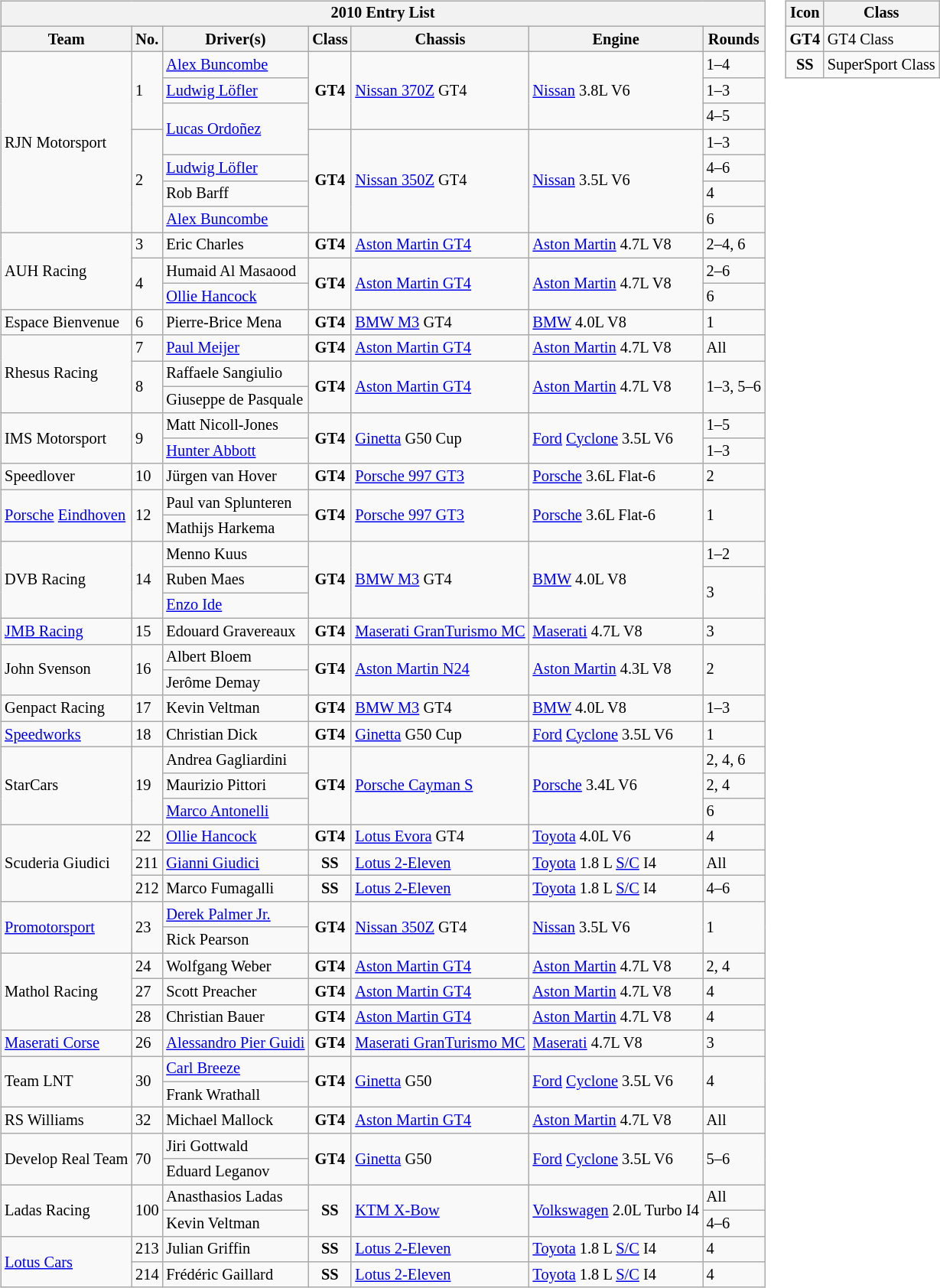<table>
<tr>
<td><br><table class="wikitable" style="font-size:85%">
<tr>
<th colspan=7>2010 Entry List</th>
</tr>
<tr>
<th>Team</th>
<th>No.</th>
<th>Driver(s)</th>
<th>Class</th>
<th>Chassis</th>
<th>Engine</th>
<th>Rounds</th>
</tr>
<tr>
<td rowspan=7> RJN Motorsport</td>
<td rowspan=3>1</td>
<td> <a href='#'>Alex Buncombe</a></td>
<td rowspan=3 align="center"><strong><span>GT4</span></strong></td>
<td rowspan=3><a href='#'>Nissan 370Z</a> GT4</td>
<td rowspan=3><a href='#'>Nissan</a> 3.8L V6</td>
<td>1–4</td>
</tr>
<tr>
<td> <a href='#'>Ludwig Löfler</a></td>
<td>1–3</td>
</tr>
<tr>
<td rowspan=2> <a href='#'>Lucas Ordoñez</a></td>
<td>4–5</td>
</tr>
<tr>
<td rowspan=4>2</td>
<td align="center" rowspan=4><strong><span>GT4</span></strong></td>
<td rowspan=4><a href='#'>Nissan 350Z</a> GT4</td>
<td rowspan=4><a href='#'>Nissan</a> 3.5L V6</td>
<td>1–3</td>
</tr>
<tr>
<td> <a href='#'>Ludwig Löfler</a></td>
<td>4–6</td>
</tr>
<tr>
<td> Rob Barff</td>
<td>4</td>
</tr>
<tr>
<td> <a href='#'>Alex Buncombe</a></td>
<td>6</td>
</tr>
<tr>
<td rowspan=3> AUH Racing</td>
<td>3</td>
<td> Eric Charles</td>
<td align="center"><strong><span>GT4</span></strong></td>
<td><a href='#'>Aston Martin GT4</a></td>
<td><a href='#'>Aston Martin</a> 4.7L V8</td>
<td>2–4, 6</td>
</tr>
<tr>
<td rowspan=2>4</td>
<td> Humaid Al Masaood</td>
<td align="center" rowspan=2><strong><span>GT4</span></strong></td>
<td rowspan=2><a href='#'>Aston Martin GT4</a></td>
<td rowspan=2><a href='#'>Aston Martin</a> 4.7L V8</td>
<td>2–6</td>
</tr>
<tr>
<td> <a href='#'>Ollie Hancock</a></td>
<td>6</td>
</tr>
<tr>
<td> Espace Bienvenue</td>
<td>6</td>
<td> Pierre-Brice Mena</td>
<td align="center"><strong><span>GT4</span></strong></td>
<td><a href='#'>BMW M3</a> GT4</td>
<td><a href='#'>BMW</a> 4.0L V8</td>
<td>1</td>
</tr>
<tr>
<td rowspan=3> Rhesus Racing</td>
<td>7</td>
<td> <a href='#'>Paul Meijer</a></td>
<td align="center"><strong><span>GT4</span></strong></td>
<td><a href='#'>Aston Martin GT4</a></td>
<td><a href='#'>Aston Martin</a> 4.7L V8</td>
<td>All</td>
</tr>
<tr>
<td rowspan=2>8</td>
<td> Raffaele Sangiulio</td>
<td rowspan=2 align="center"><strong><span>GT4</span></strong></td>
<td rowspan=2><a href='#'>Aston Martin GT4</a></td>
<td rowspan=2><a href='#'>Aston Martin</a> 4.7L V8</td>
<td rowspan=2>1–3, 5–6</td>
</tr>
<tr>
<td> Giuseppe de Pasquale</td>
</tr>
<tr>
<td rowspan=2> IMS Motorsport</td>
<td rowspan=2>9</td>
<td> Matt Nicoll-Jones</td>
<td rowspan=2 align="center"><strong><span>GT4</span></strong></td>
<td rowspan=2><a href='#'>Ginetta</a> G50 Cup</td>
<td rowspan=2><a href='#'>Ford</a> <a href='#'>Cyclone</a> 3.5L V6</td>
<td>1–5</td>
</tr>
<tr>
<td> <a href='#'>Hunter Abbott</a></td>
<td>1–3</td>
</tr>
<tr>
<td> Speedlover</td>
<td>10</td>
<td> Jürgen van Hover</td>
<td align="center"><strong><span>GT4</span></strong></td>
<td><a href='#'>Porsche 997 GT3</a></td>
<td><a href='#'>Porsche</a> 3.6L Flat-6</td>
<td>2</td>
</tr>
<tr>
<td rowspan=2> <a href='#'>Porsche</a> <a href='#'>Eindhoven</a></td>
<td rowspan=2>12</td>
<td> Paul van Splunteren</td>
<td rowspan=2 align="center"><strong><span>GT4</span></strong></td>
<td rowspan=2><a href='#'>Porsche 997 GT3</a></td>
<td rowspan=2><a href='#'>Porsche</a> 3.6L Flat-6</td>
<td rowspan=2>1</td>
</tr>
<tr>
<td> Mathijs Harkema</td>
</tr>
<tr>
<td rowspan=3> DVB Racing</td>
<td rowspan=3>14</td>
<td> Menno Kuus</td>
<td align="center" rowspan=3><strong><span>GT4</span></strong></td>
<td rowspan=3><a href='#'>BMW M3</a> GT4</td>
<td rowspan=3><a href='#'>BMW</a> 4.0L V8</td>
<td>1–2</td>
</tr>
<tr>
<td> Ruben Maes</td>
<td rowspan=2>3</td>
</tr>
<tr>
<td> <a href='#'>Enzo Ide</a></td>
</tr>
<tr>
<td> <a href='#'>JMB Racing</a></td>
<td>15</td>
<td> Edouard Gravereaux</td>
<td align="center"><strong><span>GT4</span></strong></td>
<td><a href='#'>Maserati GranTurismo MC</a></td>
<td><a href='#'>Maserati</a> 4.7L V8</td>
<td>3</td>
</tr>
<tr>
<td rowspan=2> John Svenson</td>
<td rowspan=2>16</td>
<td> Albert Bloem</td>
<td rowspan=2 align="center"><strong><span>GT4</span></strong></td>
<td rowspan=2><a href='#'>Aston Martin N24</a></td>
<td rowspan=2><a href='#'>Aston Martin</a> 4.3L V8</td>
<td rowspan=2>2</td>
</tr>
<tr>
<td> Jerôme Demay</td>
</tr>
<tr>
<td> Genpact Racing</td>
<td>17</td>
<td> Kevin Veltman</td>
<td align="center"><strong><span>GT4</span></strong></td>
<td><a href='#'>BMW M3</a> GT4</td>
<td><a href='#'>BMW</a> 4.0L V8</td>
<td>1–3</td>
</tr>
<tr>
<td> <a href='#'>Speedworks</a></td>
<td>18</td>
<td> Christian Dick</td>
<td align="center"><strong><span>GT4</span></strong></td>
<td><a href='#'>Ginetta</a> G50 Cup</td>
<td><a href='#'>Ford</a> <a href='#'>Cyclone</a> 3.5L V6</td>
<td>1</td>
</tr>
<tr>
<td rowspan=3> StarCars</td>
<td rowspan=3>19</td>
<td> Andrea Gagliardini</td>
<td rowspan=3 align="center"><strong><span>GT4</span></strong></td>
<td rowspan=3><a href='#'>Porsche Cayman S</a></td>
<td rowspan=3><a href='#'>Porsche</a> 3.4L V6</td>
<td>2, 4, 6</td>
</tr>
<tr>
<td> Maurizio Pittori</td>
<td>2, 4</td>
</tr>
<tr>
<td> <a href='#'>Marco Antonelli</a></td>
<td>6</td>
</tr>
<tr>
<td rowspan=3> Scuderia Giudici</td>
<td>22</td>
<td> <a href='#'>Ollie Hancock</a></td>
<td align="center"><strong><span>GT4</span></strong></td>
<td><a href='#'>Lotus Evora</a> GT4</td>
<td><a href='#'>Toyota</a> 4.0L V6</td>
<td>4</td>
</tr>
<tr>
<td>211</td>
<td> <a href='#'>Gianni Giudici</a></td>
<td align=center><strong><span>SS</span></strong></td>
<td><a href='#'>Lotus 2-Eleven</a></td>
<td><a href='#'>Toyota</a> 1.8 L <a href='#'>S/C</a> I4</td>
<td>All</td>
</tr>
<tr>
<td>212</td>
<td> Marco Fumagalli</td>
<td align=center><strong><span>SS</span></strong></td>
<td><a href='#'>Lotus 2-Eleven</a></td>
<td><a href='#'>Toyota</a> 1.8 L <a href='#'>S/C</a> I4</td>
<td>4–6</td>
</tr>
<tr>
<td rowspan=2> <a href='#'>Promotorsport</a></td>
<td rowspan=2>23</td>
<td> <a href='#'>Derek Palmer Jr.</a></td>
<td rowspan=2 align="center"><strong><span>GT4</span></strong></td>
<td rowspan=2><a href='#'>Nissan 350Z</a> GT4</td>
<td rowspan=2><a href='#'>Nissan</a> 3.5L V6</td>
<td rowspan=2>1</td>
</tr>
<tr>
<td> Rick Pearson</td>
</tr>
<tr>
<td rowspan=3> Mathol Racing</td>
<td>24</td>
<td> Wolfgang Weber</td>
<td align="center"><strong><span>GT4</span></strong></td>
<td><a href='#'>Aston Martin GT4</a></td>
<td><a href='#'>Aston Martin</a> 4.7L V8</td>
<td>2, 4</td>
</tr>
<tr>
<td>27</td>
<td> Scott Preacher</td>
<td align="center"><strong><span>GT4</span></strong></td>
<td><a href='#'>Aston Martin GT4</a></td>
<td><a href='#'>Aston Martin</a> 4.7L V8</td>
<td>4</td>
</tr>
<tr>
<td>28</td>
<td> Christian Bauer</td>
<td align="center"><strong><span>GT4</span></strong></td>
<td><a href='#'>Aston Martin GT4</a></td>
<td><a href='#'>Aston Martin</a> 4.7L V8</td>
<td>4</td>
</tr>
<tr>
<td> <a href='#'>Maserati Corse</a></td>
<td>26</td>
<td> <a href='#'>Alessandro Pier Guidi</a></td>
<td align="center"><strong><span>GT4</span></strong></td>
<td><a href='#'>Maserati GranTurismo MC</a></td>
<td><a href='#'>Maserati</a> 4.7L V8</td>
<td>3</td>
</tr>
<tr>
<td rowspan=2> Team LNT</td>
<td rowspan=2>30</td>
<td> <a href='#'>Carl Breeze</a></td>
<td rowspan=2 align="center"><strong><span>GT4</span></strong></td>
<td rowspan=2><a href='#'>Ginetta</a> G50</td>
<td rowspan=2><a href='#'>Ford</a> <a href='#'>Cyclone</a> 3.5L V6</td>
<td rowspan=2>4</td>
</tr>
<tr>
<td> Frank Wrathall</td>
</tr>
<tr>
<td> RS Williams</td>
<td>32</td>
<td> Michael Mallock</td>
<td align="center"><strong><span>GT4</span></strong></td>
<td><a href='#'>Aston Martin GT4</a></td>
<td><a href='#'>Aston Martin</a> 4.7L V8</td>
<td>All</td>
</tr>
<tr>
<td rowspan=2> Develop Real Team</td>
<td rowspan=2>70</td>
<td> Jiri Gottwald</td>
<td rowspan=2 align="center"><strong><span>GT4</span></strong></td>
<td rowspan=2><a href='#'>Ginetta</a> G50</td>
<td rowspan=2><a href='#'>Ford</a> <a href='#'>Cyclone</a> 3.5L V6</td>
<td rowspan=2>5–6</td>
</tr>
<tr>
<td> Eduard Leganov</td>
</tr>
<tr>
<td rowspan=2> Ladas Racing</td>
<td rowspan=2>100</td>
<td> Anasthasios Ladas</td>
<td rowspan=2 align=center><strong><span>SS</span></strong></td>
<td rowspan=2><a href='#'>KTM X-Bow</a></td>
<td rowspan=2><a href='#'>Volkswagen</a> 2.0L Turbo I4</td>
<td>All</td>
</tr>
<tr>
<td> Kevin Veltman</td>
<td>4–6</td>
</tr>
<tr>
<td rowspan=2> <a href='#'>Lotus Cars</a></td>
<td>213</td>
<td> Julian Griffin</td>
<td align=center><strong><span>SS</span></strong></td>
<td><a href='#'>Lotus 2-Eleven</a></td>
<td><a href='#'>Toyota</a> 1.8 L <a href='#'>S/C</a> I4</td>
<td>4</td>
</tr>
<tr>
<td>214</td>
<td> Frédéric Gaillard</td>
<td align=center><strong><span>SS</span></strong></td>
<td><a href='#'>Lotus 2-Eleven</a></td>
<td><a href='#'>Toyota</a> 1.8 L <a href='#'>S/C</a> I4</td>
<td>4</td>
</tr>
</table>
</td>
<td valign="top"><br><table class="wikitable" style="font-size: 85%;">
<tr>
<th>Icon</th>
<th>Class</th>
</tr>
<tr>
<td align=center><strong><span>GT4</span></strong></td>
<td>GT4 Class</td>
</tr>
<tr>
<td align=center><strong><span>SS</span></strong></td>
<td>SuperSport Class</td>
</tr>
</table>
</td>
</tr>
</table>
